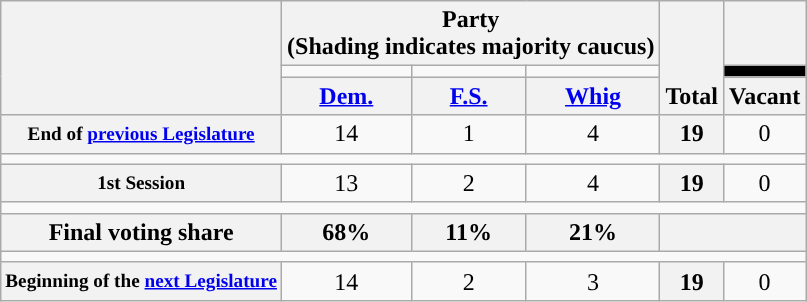<table class=wikitable style="text-align:center">
<tr style="vertical-align:bottom;">
<th rowspan=3></th>
<th colspan=3>Party <div>(Shading indicates majority caucus)</div></th>
<th rowspan=3>Total</th>
<th></th>
</tr>
<tr style="height:5px">
<td style="background-color:"></td>
<td style="background-color:"></td>
<td style="background-color:"></td>
<td style="background:black;"></td>
</tr>
<tr>
<th><a href='#'>Dem.</a></th>
<th><a href='#'>F.S.</a></th>
<th><a href='#'>Whig</a></th>
<th>Vacant</th>
</tr>
<tr>
<th style="font-size:80%;">End of <a href='#'>previous Legislature</a></th>
<td>14</td>
<td>1</td>
<td>4</td>
<th>19</th>
<td>0</td>
</tr>
<tr>
<td colspan=6></td>
</tr>
<tr>
<th style="font-size:80%;">1st Session</th>
<td>13</td>
<td>2</td>
<td>4</td>
<th>19</th>
<td>0</td>
</tr>
<tr>
<td colspan=6></td>
</tr>
<tr>
<th>Final voting share</th>
<th>68%</th>
<th>11%</th>
<th>21%</th>
<th colspan=2></th>
</tr>
<tr>
<td colspan=6></td>
</tr>
<tr>
<th style="font-size:80%;">Beginning of the <a href='#'>next Legislature</a></th>
<td>14</td>
<td>2</td>
<td>3</td>
<th>19</th>
<td>0</td>
</tr>
</table>
